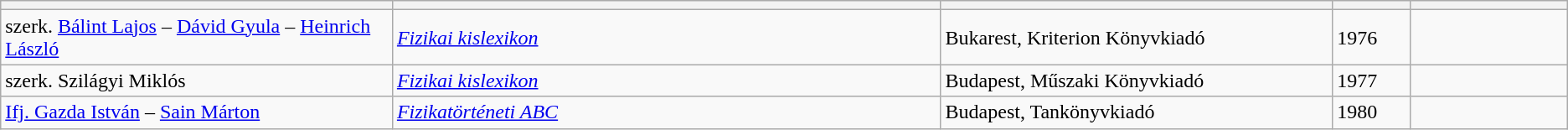<table class="wikitable sortable">
<tr>
<th bgcolor="#DAA520" width="25%"></th>
<th bgcolor="#DAA520" width="35%"></th>
<th bgcolor="#DAA520" width="25%"></th>
<th bgcolor="#DAA520" width="5%"></th>
<th bgcolor="#DAA520" width="10%"></th>
</tr>
<tr>
<td>szerk. <a href='#'>Bálint Lajos</a> – <a href='#'>Dávid Gyula</a> – <a href='#'>Heinrich László</a></td>
<td><em><a href='#'>Fizikai kislexikon</a></em></td>
<td>Bukarest, Kriterion Könyvkiadó</td>
<td>1976</td>
<td></td>
</tr>
<tr>
<td>szerk. Szilágyi Miklós</td>
<td><em><a href='#'>Fizikai kislexikon</a></em></td>
<td>Budapest, Műszaki Könyvkiadó</td>
<td>1977</td>
<td></td>
</tr>
<tr>
<td><a href='#'>Ifj. Gazda István</a> – <a href='#'>Sain Márton</a></td>
<td><em><a href='#'>Fizikatörténeti ABC</a></em></td>
<td>Budapest, Tankönyvkiadó</td>
<td>1980</td>
<td></td>
</tr>
</table>
